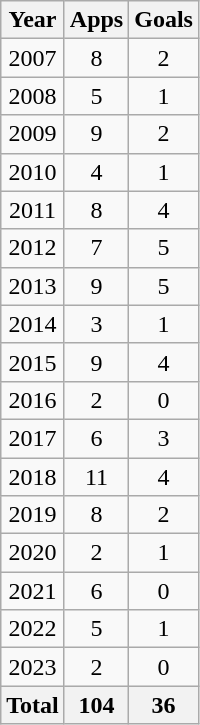<table class="wikitable" style="text-align:center">
<tr>
<th>Year</th>
<th>Apps</th>
<th>Goals</th>
</tr>
<tr>
<td>2007</td>
<td>8</td>
<td>2</td>
</tr>
<tr>
<td>2008</td>
<td>5</td>
<td>1</td>
</tr>
<tr>
<td>2009</td>
<td>9</td>
<td>2</td>
</tr>
<tr>
<td>2010</td>
<td>4</td>
<td>1</td>
</tr>
<tr>
<td>2011</td>
<td>8</td>
<td>4</td>
</tr>
<tr>
<td>2012</td>
<td>7</td>
<td>5</td>
</tr>
<tr>
<td>2013</td>
<td>9</td>
<td>5</td>
</tr>
<tr>
<td>2014</td>
<td>3</td>
<td>1</td>
</tr>
<tr>
<td>2015</td>
<td>9</td>
<td>4</td>
</tr>
<tr>
<td>2016</td>
<td>2</td>
<td>0</td>
</tr>
<tr>
<td>2017</td>
<td>6</td>
<td>3</td>
</tr>
<tr>
<td>2018</td>
<td>11</td>
<td>4</td>
</tr>
<tr>
<td>2019</td>
<td>8</td>
<td>2</td>
</tr>
<tr>
<td>2020</td>
<td>2</td>
<td>1</td>
</tr>
<tr>
<td>2021</td>
<td>6</td>
<td>0</td>
</tr>
<tr>
<td>2022</td>
<td>5</td>
<td>1</td>
</tr>
<tr>
<td>2023</td>
<td>2</td>
<td>0</td>
</tr>
<tr>
<th>Total</th>
<th>104</th>
<th>36</th>
</tr>
</table>
